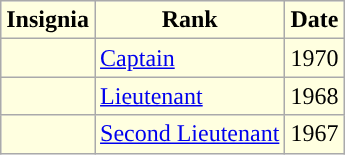<table class="wikitable">
<tr>
<th style="background:#FFFFE0">Insignia</th>
<th style="background:#FFFFE0">Rank</th>
<th style="background:#FFFFE0">Date</th>
</tr>
<tr>
<td style="background:#FFFFE0"></td>
<td style="background:#FFFFE0"><a href='#'>Captain</a></td>
<td style="background:#FFFFE0">1970</td>
</tr>
<tr>
<td style="background:#FFFFE0"></td>
<td style="background:#FFFFE0"><a href='#'>Lieutenant</a></td>
<td style="background:#FFFFE0">1968</td>
</tr>
<tr>
<td style="background:#FFFFE0"></td>
<td style="background:#FFFFE0"><a href='#'>Second Lieutenant</a></td>
<td style="background:#FFFFE0">1967</td>
</tr>
</table>
